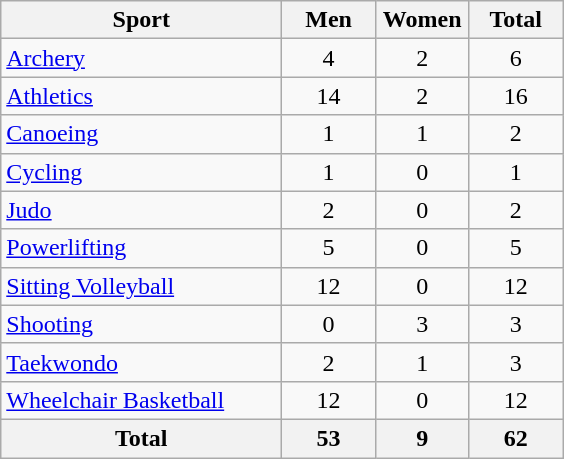<table class="wikitable sortable" style="text-align:center;">
<tr>
<th width=180>Sport</th>
<th width=55>Men</th>
<th width=55>Women</th>
<th width=55>Total</th>
</tr>
<tr>
<td align=left><a href='#'>Archery</a></td>
<td>4</td>
<td>2</td>
<td>6</td>
</tr>
<tr>
<td align=left><a href='#'>Athletics</a></td>
<td>14</td>
<td>2</td>
<td>16</td>
</tr>
<tr>
<td align=left><a href='#'>Canoeing</a></td>
<td>1</td>
<td>1</td>
<td>2</td>
</tr>
<tr>
<td align=left><a href='#'>Cycling</a></td>
<td>1</td>
<td>0</td>
<td>1</td>
</tr>
<tr>
<td align=left><a href='#'>Judo</a></td>
<td>2</td>
<td>0</td>
<td>2</td>
</tr>
<tr>
<td align=left><a href='#'>Powerlifting</a></td>
<td>5</td>
<td>0</td>
<td>5</td>
</tr>
<tr>
<td align=left><a href='#'>Sitting Volleyball</a></td>
<td>12</td>
<td>0</td>
<td>12</td>
</tr>
<tr>
<td align=left><a href='#'>Shooting</a></td>
<td>0</td>
<td>3</td>
<td>3</td>
</tr>
<tr>
<td align=left><a href='#'>Taekwondo</a></td>
<td>2</td>
<td>1</td>
<td>3</td>
</tr>
<tr>
<td align=left><a href='#'>Wheelchair Basketball</a></td>
<td>12</td>
<td>0</td>
<td>12</td>
</tr>
<tr class="sortbottom">
<th>Total</th>
<th>53</th>
<th>9</th>
<th>62</th>
</tr>
</table>
